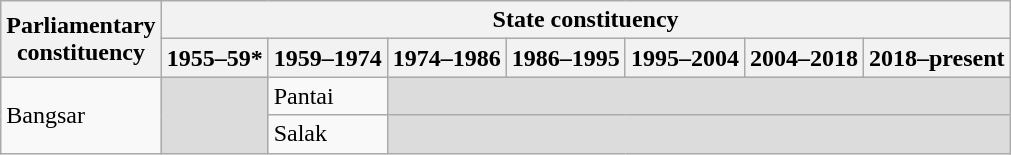<table class="wikitable">
<tr>
<th rowspan="2">Parliamentary<br>constituency</th>
<th colspan="7">State constituency</th>
</tr>
<tr>
<th>1955–59*</th>
<th>1959–1974</th>
<th>1974–1986</th>
<th>1986–1995</th>
<th>1995–2004</th>
<th>2004–2018</th>
<th>2018–present</th>
</tr>
<tr>
<td rowspan="2">Bangsar</td>
<td rowspan="2" bgcolor="dcdcdc"></td>
<td>Pantai</td>
<td colspan="5" bgcolor="dcdcdc"></td>
</tr>
<tr>
<td>Salak</td>
<td colspan="5" bgcolor="dcdcdc"></td>
</tr>
</table>
